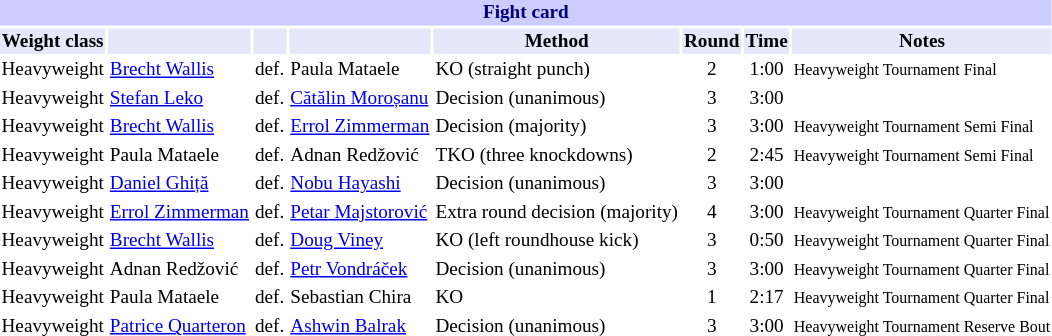<table class="toccolours" style="font-size: 80%;">
<tr>
<th colspan="8" style="background-color: #ccf; color: #000080; text-align: center;"><strong>Fight card</strong></th>
</tr>
<tr>
<th colspan="1" style="background-color: #E6E8FA; color: #000000; text-align: center;">Weight class</th>
<th colspan="1" style="background-color: #E6E8FA; color: #000000; text-align: center;"></th>
<th colspan="1" style="background-color: #E6E8FA; color: #000000; text-align: center;"></th>
<th colspan="1" style="background-color: #E6E8FA; color: #000000; text-align: center;"></th>
<th colspan="1" style="background-color: #E6E8FA; color: #000000; text-align: center;">Method</th>
<th colspan="1" style="background-color: #E6E8FA; color: #000000; text-align: center;">Round</th>
<th colspan="1" style="background-color: #E6E8FA; color: #000000; text-align: center;">Time</th>
<th colspan="1" style="background-color: #E6E8FA; color: #000000; text-align: center;">Notes</th>
</tr>
<tr>
<td>Heavyweight</td>
<td> <a href='#'>Brecht Wallis</a></td>
<td align=center>def.</td>
<td> Paula Mataele</td>
<td>KO (straight punch)</td>
<td align=center>2</td>
<td align=center>1:00</td>
<td><small>Heavyweight Tournament Final</small></td>
</tr>
<tr>
<td>Heavyweight</td>
<td> <a href='#'>Stefan Leko</a></td>
<td align=center>def.</td>
<td> <a href='#'>Cătălin Moroșanu</a></td>
<td>Decision (unanimous)</td>
<td align=center>3</td>
<td align=center>3:00</td>
<td></td>
</tr>
<tr>
<td>Heavyweight</td>
<td> <a href='#'>Brecht Wallis</a></td>
<td align=center>def.</td>
<td> <a href='#'>Errol Zimmerman</a></td>
<td>Decision (majority)</td>
<td align=center>3</td>
<td align=center>3:00</td>
<td><small>Heavyweight Tournament Semi Final</small></td>
</tr>
<tr>
<td>Heavyweight</td>
<td> Paula Mataele</td>
<td align=center>def.</td>
<td> Adnan Redžović</td>
<td>TKO (three knockdowns)</td>
<td align=center>2</td>
<td align=center>2:45</td>
<td><small>Heavyweight Tournament Semi Final</small></td>
</tr>
<tr>
<td>Heavyweight</td>
<td> <a href='#'>Daniel Ghiță</a></td>
<td align=center>def.</td>
<td> <a href='#'>Nobu Hayashi</a></td>
<td>Decision (unanimous)</td>
<td align=center>3</td>
<td align=center>3:00</td>
<td></td>
</tr>
<tr>
<td>Heavyweight</td>
<td> <a href='#'>Errol Zimmerman</a></td>
<td align=center>def.</td>
<td> <a href='#'>Petar Majstorović</a></td>
<td>Extra round decision (majority)</td>
<td align=center>4</td>
<td align=center>3:00</td>
<td><small>Heavyweight Tournament Quarter Final</small></td>
</tr>
<tr>
<td>Heavyweight</td>
<td> <a href='#'>Brecht Wallis</a></td>
<td align=center>def.</td>
<td> <a href='#'>Doug Viney</a></td>
<td>KO (left roundhouse kick)</td>
<td align=center>3</td>
<td align=center>0:50</td>
<td><small>Heavyweight Tournament Quarter Final</small></td>
<td></td>
</tr>
<tr>
<td>Heavyweight</td>
<td> Adnan Redžović</td>
<td align=center>def.</td>
<td> <a href='#'>Petr Vondráček</a></td>
<td>Decision (unanimous)</td>
<td align=center>3</td>
<td align=center>3:00</td>
<td><small>Heavyweight Tournament Quarter Final</small></td>
</tr>
<tr>
<td>Heavyweight</td>
<td> Paula Mataele</td>
<td align=center>def.</td>
<td> Sebastian Chira</td>
<td>KO</td>
<td align=center>1</td>
<td align=center>2:17</td>
<td><small>Heavyweight Tournament Quarter Final</small></td>
</tr>
<tr>
<td>Heavyweight</td>
<td> <a href='#'>Patrice Quarteron</a></td>
<td align=center>def.</td>
<td> <a href='#'>Ashwin Balrak</a></td>
<td>Decision (unanimous)</td>
<td align=center>3</td>
<td align=center>3:00</td>
<td><small>Heavyweight Tournament Reserve Bout</small></td>
</tr>
<tr>
</tr>
</table>
